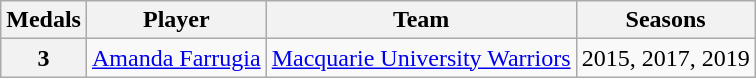<table class="wikitable sortable">
<tr>
<th>Medals</th>
<th>Player</th>
<th>Team</th>
<th>Seasons</th>
</tr>
<tr>
<th>3</th>
<td><a href='#'>Amanda Farrugia</a></td>
<td><a href='#'>Macquarie University Warriors</a></td>
<td>2015, 2017, 2019</td>
</tr>
</table>
